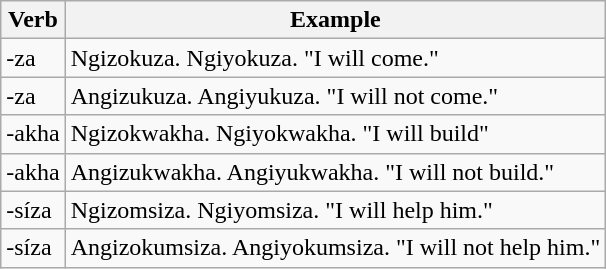<table class="wikitable">
<tr>
<th>Verb</th>
<th>Example</th>
</tr>
<tr>
<td>-za</td>
<td>Ngizokuza. Ngiyokuza. "I will come."</td>
</tr>
<tr>
<td>-za</td>
<td>Angizukuza. Angiyukuza. "I will not come."</td>
</tr>
<tr>
<td>-akha</td>
<td>Ngizokwakha. Ngiyokwakha. "I will build"</td>
</tr>
<tr>
<td>-akha</td>
<td>Angizukwakha. Angiyukwakha. "I will not build."</td>
</tr>
<tr>
<td>-síza</td>
<td>Ngizomsiza. Ngiyomsiza. "I will help him."</td>
</tr>
<tr>
<td>-síza</td>
<td>Angizokumsiza. Angiyokumsiza. "I will not help him."</td>
</tr>
</table>
